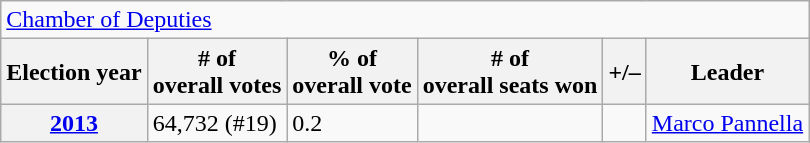<table class=wikitable>
<tr>
<td colspan=7><a href='#'>Chamber of Deputies</a></td>
</tr>
<tr>
<th>Election year</th>
<th># of<br>overall votes</th>
<th>% of<br>overall vote</th>
<th># of<br>overall seats won</th>
<th>+/–</th>
<th>Leader</th>
</tr>
<tr>
<th><a href='#'>2013</a></th>
<td>64,732 (#19)</td>
<td>0.2</td>
<td></td>
<td></td>
<td><a href='#'>Marco Pannella</a></td>
</tr>
</table>
